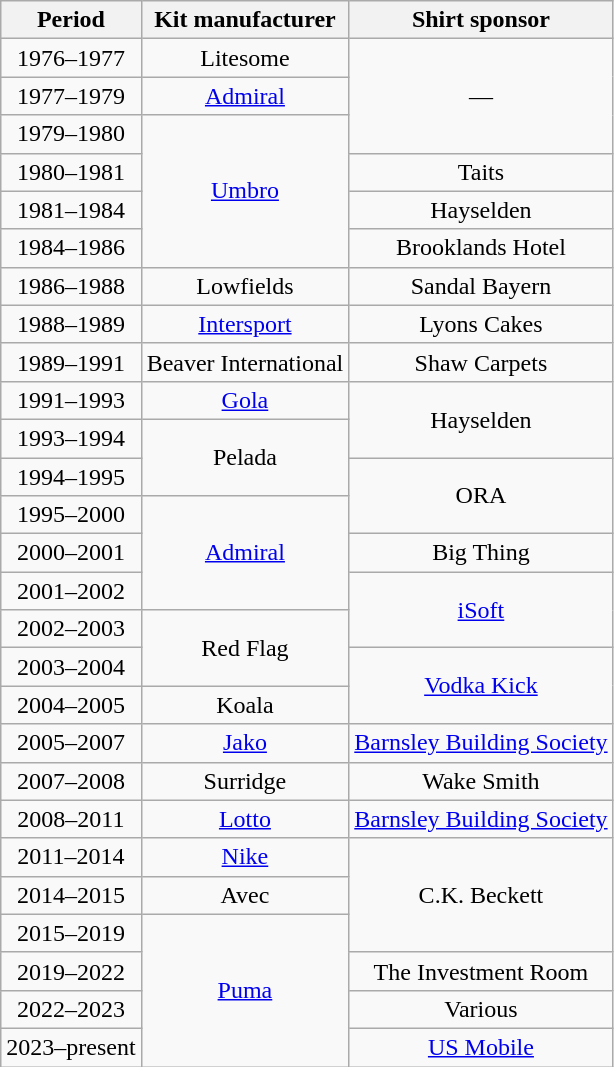<table class="wikitable sortable" style="text-align:center;margin-left:1em">
<tr>
<th>Period</th>
<th>Kit manufacturer</th>
<th>Shirt sponsor</th>
</tr>
<tr>
<td>1976–1977</td>
<td>Litesome</td>
<td rowspan="3">—</td>
</tr>
<tr>
<td>1977–1979</td>
<td><a href='#'>Admiral</a></td>
</tr>
<tr>
<td>1979–1980</td>
<td rowspan="4"><a href='#'>Umbro</a></td>
</tr>
<tr>
<td>1980–1981</td>
<td>Taits</td>
</tr>
<tr>
<td>1981–1984</td>
<td>Hayselden</td>
</tr>
<tr>
<td>1984–1986</td>
<td>Brooklands Hotel</td>
</tr>
<tr>
<td>1986–1988</td>
<td>Lowfields</td>
<td>Sandal Bayern</td>
</tr>
<tr>
<td>1988–1989</td>
<td><a href='#'>Intersport</a></td>
<td>Lyons Cakes</td>
</tr>
<tr>
<td>1989–1991</td>
<td>Beaver International</td>
<td>Shaw Carpets</td>
</tr>
<tr>
<td>1991–1993</td>
<td><a href='#'>Gola</a></td>
<td rowspan="2">Hayselden</td>
</tr>
<tr>
<td>1993–1994</td>
<td rowspan="2">Pelada</td>
</tr>
<tr>
<td>1994–1995</td>
<td rowspan="2">ORA</td>
</tr>
<tr>
<td>1995–2000</td>
<td rowspan="3"><a href='#'>Admiral</a></td>
</tr>
<tr>
<td>2000–2001</td>
<td>Big Thing</td>
</tr>
<tr>
<td>2001–2002</td>
<td rowspan="2"><a href='#'>iSoft</a></td>
</tr>
<tr>
<td>2002–2003</td>
<td rowspan="2">Red Flag</td>
</tr>
<tr>
<td>2003–2004</td>
<td rowspan="2"><a href='#'>Vodka Kick</a></td>
</tr>
<tr>
<td>2004–2005</td>
<td>Koala</td>
</tr>
<tr>
<td>2005–2007</td>
<td><a href='#'>Jako</a></td>
<td><a href='#'>Barnsley Building Society</a></td>
</tr>
<tr>
<td>2007–2008</td>
<td>Surridge</td>
<td>Wake Smith</td>
</tr>
<tr>
<td>2008–2011</td>
<td><a href='#'>Lotto</a></td>
<td><a href='#'>Barnsley Building Society</a></td>
</tr>
<tr>
<td>2011–2014</td>
<td><a href='#'>Nike</a></td>
<td rowspan="3">C.K. Beckett</td>
</tr>
<tr>
<td>2014–2015</td>
<td>Avec</td>
</tr>
<tr>
<td>2015–2019</td>
<td rowspan='4'><a href='#'>Puma</a></td>
</tr>
<tr>
<td>2019–2022</td>
<td>The Investment Room</td>
</tr>
<tr>
<td>2022–2023</td>
<td>Various</td>
</tr>
<tr>
<td>2023–present</td>
<td><a href='#'>US Mobile</a></td>
</tr>
</table>
